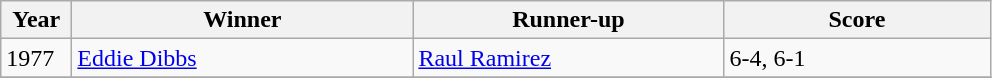<table class=wikitable>
<tr>
<th style="width:40px">Year</th>
<th style="width:220px">Winner</th>
<th style="width:200px">Runner-up</th>
<th style="width:170px" class="unsortable">Score</th>
</tr>
<tr>
<td>1977</td>
<td> <a href='#'>Eddie Dibbs</a></td>
<td> <a href='#'>Raul Ramirez</a></td>
<td>6-4, 6-1</td>
</tr>
<tr>
</tr>
</table>
